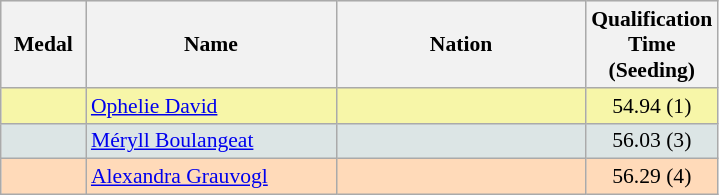<table class=wikitable style="border:1px solid #AAAAAA;font-size:90%">
<tr bgcolor="#E4E4E4">
<th width=50>Medal</th>
<th width=160>Name</th>
<th width=160>Nation</th>
<th width=80>Qualification Time (Seeding)</th>
</tr>
<tr bgcolor="#F7F6A8">
<td align="center"></td>
<td><a href='#'>Ophelie David</a></td>
<td></td>
<td align="center">54.94 (1)</td>
</tr>
<tr bgcolor="#DCE5E5">
<td align="center"></td>
<td><a href='#'>Méryll Boulangeat</a></td>
<td></td>
<td align="center">56.03 (3)</td>
</tr>
<tr bgcolor="#FFDAB9">
<td align="center"></td>
<td><a href='#'>Alexandra Grauvogl</a></td>
<td></td>
<td align="center">56.29 (4)</td>
</tr>
</table>
